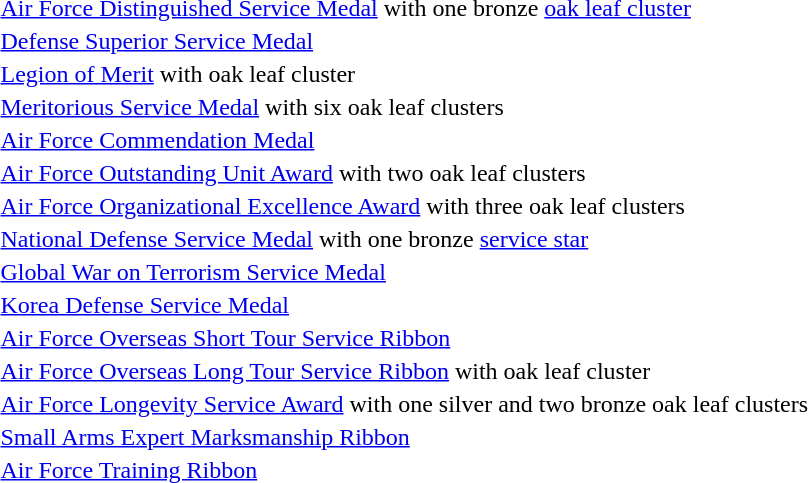<table>
<tr>
<td></td>
<td><a href='#'>Air Force Distinguished Service Medal</a> with one bronze <a href='#'>oak leaf cluster</a></td>
</tr>
<tr>
<td></td>
<td><a href='#'>Defense Superior Service Medal</a></td>
</tr>
<tr>
<td></td>
<td><a href='#'>Legion of Merit</a> with oak leaf cluster</td>
</tr>
<tr>
<td><span></span><span></span></td>
<td><a href='#'>Meritorious Service Medal</a> with six oak leaf clusters</td>
</tr>
<tr>
<td></td>
<td><a href='#'>Air Force Commendation Medal</a></td>
</tr>
<tr>
<td><span></span><span></span></td>
<td><a href='#'>Air Force Outstanding Unit Award</a> with two oak leaf clusters</td>
</tr>
<tr>
<td><span></span><span></span><span></span></td>
<td><a href='#'>Air Force Organizational Excellence Award</a> with three oak leaf clusters</td>
</tr>
<tr>
<td></td>
<td><a href='#'>National Defense Service Medal</a> with one bronze <a href='#'>service star</a></td>
</tr>
<tr>
<td></td>
<td><a href='#'>Global War on Terrorism Service Medal</a></td>
</tr>
<tr>
<td></td>
<td><a href='#'>Korea Defense Service Medal</a></td>
</tr>
<tr>
<td></td>
<td><a href='#'>Air Force Overseas Short Tour Service Ribbon</a></td>
</tr>
<tr>
<td></td>
<td><a href='#'>Air Force Overseas Long Tour Service Ribbon</a> with oak leaf cluster</td>
</tr>
<tr>
<td><span></span><span></span><span></span></td>
<td><a href='#'>Air Force Longevity Service Award</a> with one silver and two bronze oak leaf clusters</td>
</tr>
<tr>
<td></td>
<td><a href='#'>Small Arms Expert Marksmanship Ribbon</a></td>
</tr>
<tr>
<td></td>
<td><a href='#'>Air Force Training Ribbon</a></td>
</tr>
</table>
